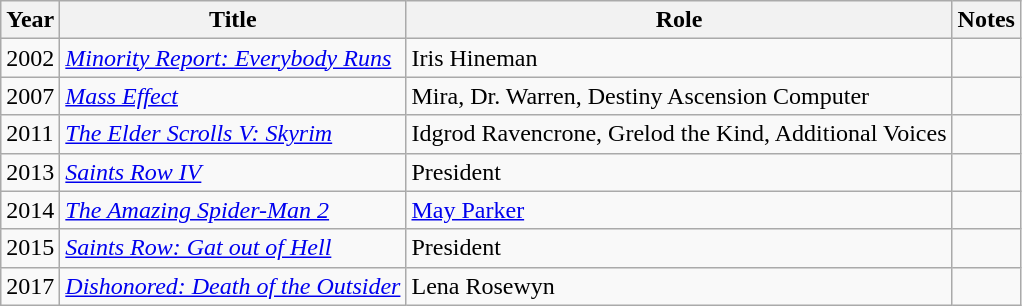<table class="wikitable sortable">
<tr>
<th>Year</th>
<th>Title</th>
<th>Role</th>
<th>Notes</th>
</tr>
<tr>
<td>2002</td>
<td><em><a href='#'>Minority Report: Everybody Runs</a></em></td>
<td>Iris Hineman</td>
<td></td>
</tr>
<tr>
<td>2007</td>
<td><em><a href='#'>Mass Effect</a></em></td>
<td>Mira, Dr. Warren, Destiny Ascension Computer</td>
<td></td>
</tr>
<tr>
<td>2011</td>
<td><em><a href='#'>The Elder Scrolls V: Skyrim</a></em></td>
<td>Idgrod Ravencrone, Grelod the Kind, Additional Voices</td>
<td></td>
</tr>
<tr>
<td>2013</td>
<td><em><a href='#'>Saints Row IV</a></em></td>
<td>President</td>
<td></td>
</tr>
<tr>
<td>2014</td>
<td><em><a href='#'>The Amazing Spider-Man 2</a></em></td>
<td><a href='#'>May Parker</a></td>
<td></td>
</tr>
<tr>
<td>2015</td>
<td><em><a href='#'>Saints Row: Gat out of Hell</a></em></td>
<td>President</td>
<td></td>
</tr>
<tr>
<td>2017</td>
<td><em><a href='#'>Dishonored: Death of the Outsider</a></em></td>
<td>Lena Rosewyn</td>
<td></td>
</tr>
</table>
